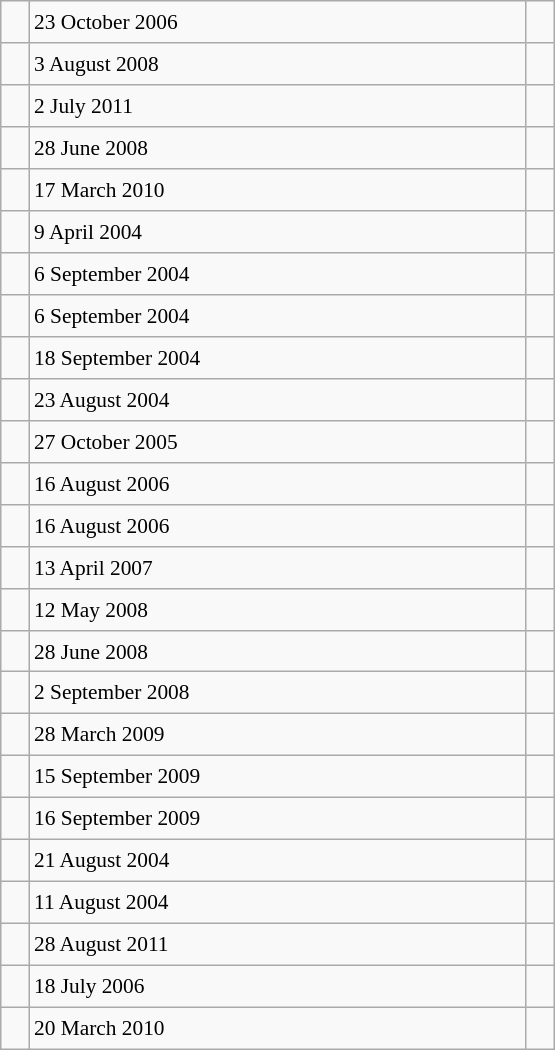<table class="wikitable" style="font-size: 89%; float: left; width: 26em; margin-right: 1em; height: 700px">
<tr>
<td></td>
<td>23 October 2006</td>
<td></td>
</tr>
<tr>
<td></td>
<td>3 August 2008</td>
<td></td>
</tr>
<tr>
<td></td>
<td>2 July 2011</td>
<td></td>
</tr>
<tr>
<td></td>
<td>28 June 2008</td>
<td></td>
</tr>
<tr>
<td></td>
<td>17 March 2010</td>
<td></td>
</tr>
<tr>
<td></td>
<td>9 April 2004</td>
<td></td>
</tr>
<tr>
<td></td>
<td>6 September 2004</td>
<td></td>
</tr>
<tr>
<td></td>
<td>6 September 2004</td>
<td></td>
</tr>
<tr>
<td></td>
<td>18 September 2004</td>
<td></td>
</tr>
<tr>
<td></td>
<td>23 August 2004</td>
<td></td>
</tr>
<tr>
<td></td>
<td>27 October 2005</td>
<td></td>
</tr>
<tr>
<td></td>
<td>16 August 2006</td>
<td></td>
</tr>
<tr>
<td></td>
<td>16 August 2006</td>
<td></td>
</tr>
<tr>
<td></td>
<td>13 April 2007</td>
<td></td>
</tr>
<tr>
<td></td>
<td>12 May 2008</td>
<td></td>
</tr>
<tr>
<td></td>
<td>28 June 2008</td>
<td></td>
</tr>
<tr>
<td></td>
<td>2 September 2008</td>
<td></td>
</tr>
<tr>
<td></td>
<td>28 March 2009</td>
<td></td>
</tr>
<tr>
<td></td>
<td>15 September 2009</td>
<td></td>
</tr>
<tr>
<td></td>
<td>16 September 2009</td>
<td></td>
</tr>
<tr>
<td></td>
<td>21 August 2004</td>
<td></td>
</tr>
<tr>
<td></td>
<td>11 August 2004</td>
<td></td>
</tr>
<tr>
<td></td>
<td>28 August 2011</td>
<td></td>
</tr>
<tr>
<td></td>
<td>18 July 2006</td>
<td></td>
</tr>
<tr>
<td></td>
<td>20 March 2010</td>
<td></td>
</tr>
</table>
